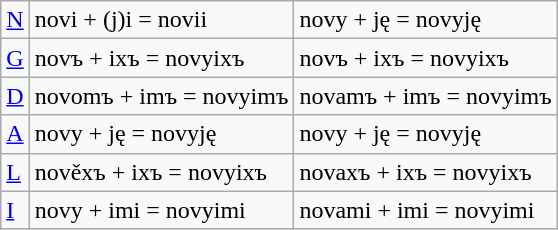<table class="wikitable">
<tr>
<td><a href='#'>N</a></td>
<td>novi + (j)i = novii</td>
<td>novy + ję = novyję</td>
</tr>
<tr>
<td><a href='#'>G</a></td>
<td>novъ + ixъ = novyixъ</td>
<td>novъ + ixъ = novyixъ</td>
</tr>
<tr>
<td><a href='#'>D</a></td>
<td>novomъ + imъ = novyimъ</td>
<td>novamъ + imъ = novyimъ</td>
</tr>
<tr>
<td><a href='#'>A</a></td>
<td>novy + ję = novyję</td>
<td>novy + ję = novyję</td>
</tr>
<tr>
<td><a href='#'>L</a></td>
<td>nověxъ + ixъ = novyixъ</td>
<td>novaxъ + ixъ = novyixъ</td>
</tr>
<tr>
<td><a href='#'>I</a></td>
<td>novy + imi = novyimi</td>
<td>novami + imi = novyimi</td>
</tr>
</table>
